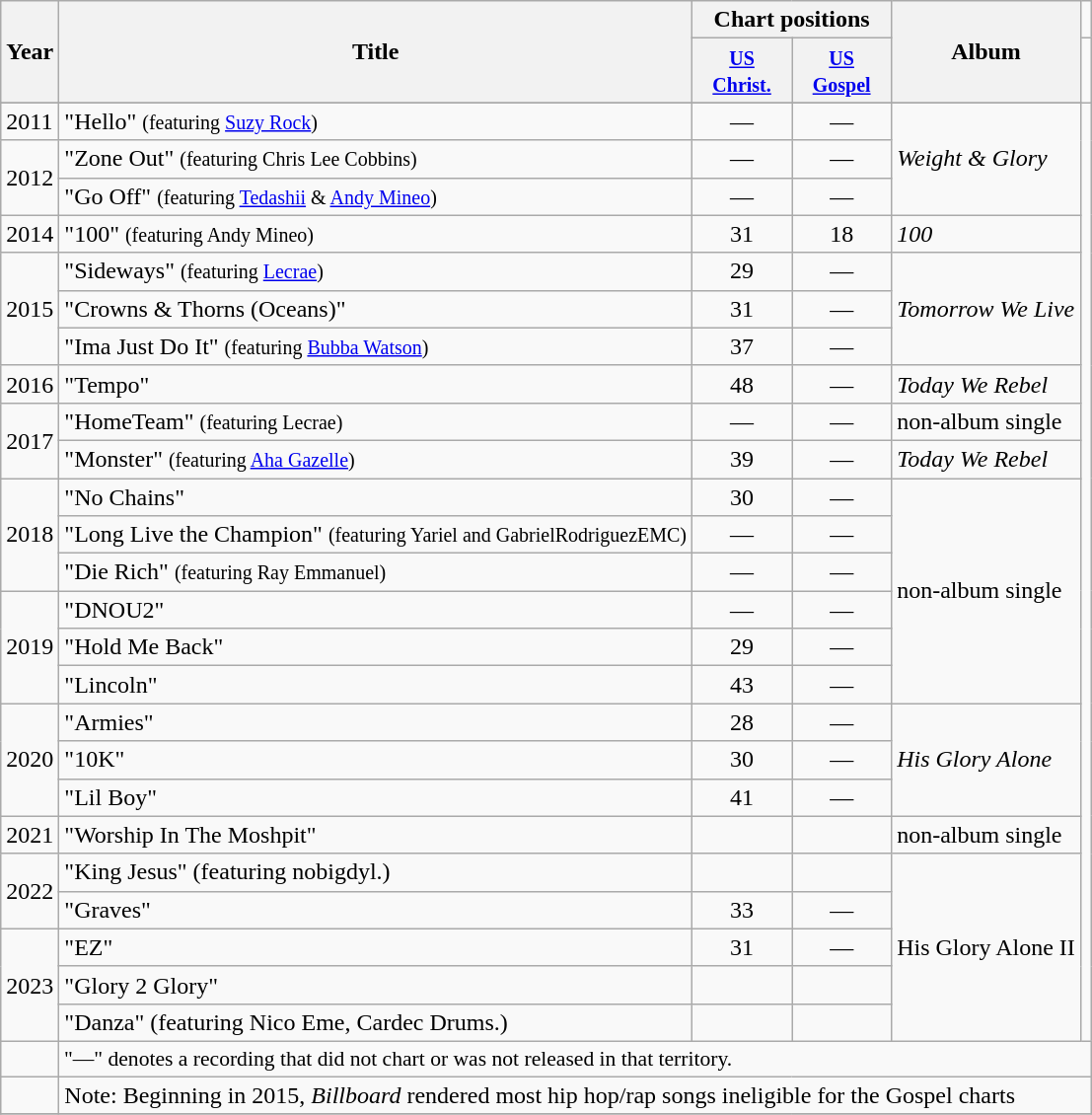<table class="wikitable">
<tr>
<th rowspan="2">Year</th>
<th rowspan="2">Title</th>
<th colspan="2">Chart positions</th>
<th rowspan="2">Album</th>
</tr>
<tr>
<th width="60"><small><a href='#'>US<br> Christ.</a></small></th>
<th width="60"><small><a href='#'>US<br> Gospel</a></small></th>
<td></td>
</tr>
<tr>
</tr>
<tr>
<td>2011</td>
<td>"Hello" <small>(featuring <a href='#'>Suzy Rock</a>)</small></td>
<td align="center">—</td>
<td align="center">—</td>
<td rowspan="3"><em>Weight & Glory</em></td>
</tr>
<tr>
<td rowspan="2">2012</td>
<td>"Zone Out" <small>(featuring Chris Lee Cobbins)</small></td>
<td align="center">—</td>
<td align="center">—</td>
</tr>
<tr>
<td>"Go Off" <small>(featuring <a href='#'>Tedashii</a> & <a href='#'>Andy Mineo</a>)</small></td>
<td align="center">—</td>
<td align="center">—</td>
</tr>
<tr>
<td>2014</td>
<td>"100" <small>(featuring Andy Mineo)</small></td>
<td align="center">31</td>
<td align="center">18</td>
<td><em>100</em></td>
</tr>
<tr>
<td rowspan="3">2015</td>
<td>"Sideways" <small>(featuring <a href='#'>Lecrae</a>)</small></td>
<td align="center">29</td>
<td align="center">—</td>
<td rowspan="3"><em>Tomorrow We Live</em></td>
</tr>
<tr>
<td>"Crowns & Thorns (Oceans)"</td>
<td align="center">31</td>
<td align="center">—</td>
</tr>
<tr>
<td>"Ima Just Do It" <small>(featuring <a href='#'>Bubba Watson</a>)</small></td>
<td align="center">37</td>
<td align="center">—</td>
</tr>
<tr>
<td>2016</td>
<td>"Tempo"</td>
<td align="center">48</td>
<td align="center">—</td>
<td><em>Today We Rebel</em></td>
</tr>
<tr>
<td rowspan="2">2017</td>
<td>"HomeTeam" <small>(featuring Lecrae)</small></td>
<td align="center">—</td>
<td align="center">—</td>
<td>non-album single</td>
</tr>
<tr>
<td>"Monster" <small>(featuring <a href='#'>Aha Gazelle</a>)</small></td>
<td align="center">39</td>
<td align="center">—</td>
<td><em>Today We Rebel</em></td>
</tr>
<tr>
<td rowspan="3">2018</td>
<td>"No Chains"</td>
<td align="center">30</td>
<td align="center">—</td>
<td rowspan="6">non-album single</td>
</tr>
<tr>
<td>"Long Live the Champion" <small>(featuring Yariel and GabrielRodriguezEMC)</small></td>
<td align="center">—</td>
<td align="center">—</td>
</tr>
<tr>
<td>"Die Rich" <small>(featuring Ray Emmanuel)</small></td>
<td align="center">—</td>
<td align="center">—</td>
</tr>
<tr>
<td rowspan="3">2019</td>
<td>"DNOU2"</td>
<td align="center">—</td>
<td align="center">—</td>
</tr>
<tr>
<td>"Hold Me Back"</td>
<td align="center">29</td>
<td align="center">—</td>
</tr>
<tr>
<td>"Lincoln"</td>
<td align="center">43</td>
<td align="center">—</td>
</tr>
<tr>
<td rowspan="3">2020</td>
<td>"Armies"</td>
<td align="center">28</td>
<td align="center">—</td>
<td rowspan="3"><em>His Glory Alone</em></td>
</tr>
<tr>
<td>"10K"</td>
<td align="center">30</td>
<td align="center">—</td>
</tr>
<tr>
<td>"Lil Boy"</td>
<td align="center">41</td>
<td align="center">—</td>
</tr>
<tr>
<td>2021</td>
<td>"Worship In The Moshpit"</td>
<td align="center"></td>
<td align="center"></td>
<td>non-album single</td>
</tr>
<tr>
<td rowspan="2">2022</td>
<td>"King Jesus" (featuring nobigdyl.)</td>
<td align="center"></td>
<td align="center"></td>
<td rowspan="5">His Glory Alone II</td>
</tr>
<tr>
<td>"Graves"</td>
<td align="center">33</td>
<td align="center">—</td>
</tr>
<tr>
<td rowspan="3">2023</td>
<td>"EZ"</td>
<td align="center">31</td>
<td align="center">—</td>
</tr>
<tr>
<td>"Glory 2 Glory"</td>
<td align="center"></td>
<td align="center"></td>
</tr>
<tr>
<td>"Danza" (featuring Nico Eme, Cardec Drums.)</td>
<td align="center"></td>
<td align="center"></td>
</tr>
<tr>
<td></td>
<td colspan="5" style="font-size:90%">"—" denotes a recording that did not chart or was not released in that territory.</td>
</tr>
<tr>
<td></td>
<td colspan="5">Note: Beginning in 2015, <em>Billboard</em> rendered most hip hop/rap songs ineligible for the Gospel charts</td>
</tr>
<tr>
</tr>
</table>
